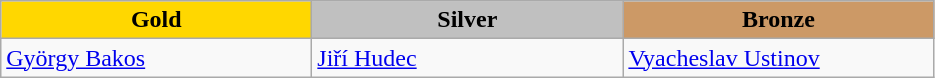<table class="wikitable" style="text-align:left">
<tr align="center">
<td width=200 bgcolor=gold><strong>Gold</strong></td>
<td width=200 bgcolor=silver><strong>Silver</strong></td>
<td width=200 bgcolor=CC9966><strong>Bronze</strong></td>
</tr>
<tr>
<td><a href='#'>György Bakos</a><br><em></em></td>
<td><a href='#'>Jiří Hudec</a><br><em></em></td>
<td><a href='#'>Vyacheslav Ustinov</a><br><em></em></td>
</tr>
</table>
